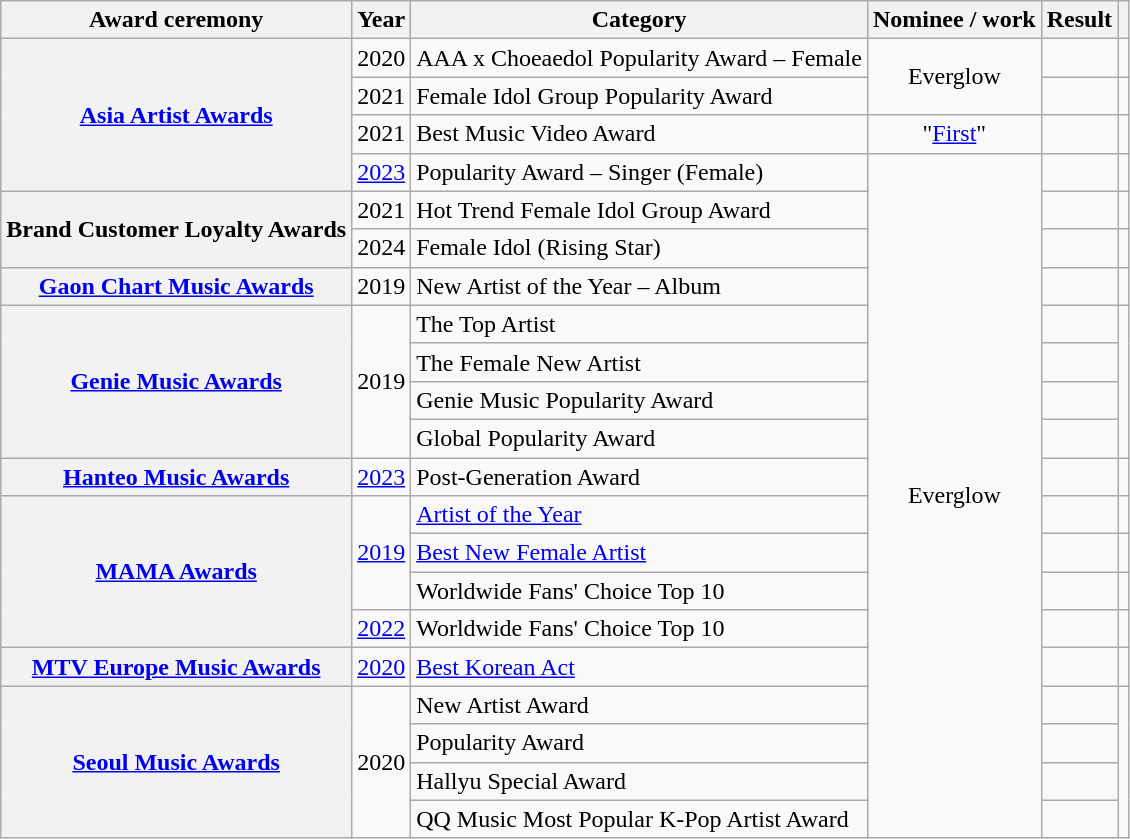<table class="wikitable plainrowheaders sortable" style="text-align:center">
<tr>
<th scope="col">Award ceremony</th>
<th scope="col">Year</th>
<th scope="col">Category</th>
<th scope="col">Nominee / work</th>
<th scope="col">Result</th>
<th scope="col" class="unsortable"></th>
</tr>
<tr>
<th scope="row" rowspan="4"><a href='#'>Asia Artist Awards</a></th>
<td>2020</td>
<td style="text-align:left">AAA x Choeaedol Popularity Award – Female</td>
<td rowspan="2">Everglow</td>
<td></td>
<td></td>
</tr>
<tr>
<td>2021</td>
<td style="text-align:left">Female Idol Group Popularity Award</td>
<td></td>
<td></td>
</tr>
<tr>
<td>2021</td>
<td style="text-align:left">Best Music Video Award</td>
<td>"<a href='#'>First</a>"</td>
<td></td>
<td></td>
</tr>
<tr>
<td><a href='#'>2023</a></td>
<td style="text-align:left">Popularity Award – Singer (Female)</td>
<td rowspan="18">Everglow</td>
<td></td>
<td></td>
</tr>
<tr>
<th scope="row" rowspan="2">Brand Customer Loyalty Awards</th>
<td>2021</td>
<td style="text-align:left">Hot Trend Female Idol Group Award</td>
<td></td>
<td></td>
</tr>
<tr>
<td>2024</td>
<td style="text-align:left">Female Idol (Rising Star)</td>
<td></td>
<td></td>
</tr>
<tr>
<th scope="row"><a href='#'>Gaon Chart Music Awards</a></th>
<td>2019</td>
<td style="text-align:left">New Artist of the Year – Album</td>
<td></td>
<td></td>
</tr>
<tr>
<th scope="row" rowspan="4""><a href='#'>Genie Music Awards</a></th>
<td rowspan="4">2019</td>
<td style="text-align:left">The Top Artist</td>
<td></td>
<td rowspan="4"></td>
</tr>
<tr>
<td style="text-align:left">The Female New Artist</td>
<td></td>
</tr>
<tr>
<td style="text-align:left">Genie Music Popularity Award</td>
<td></td>
</tr>
<tr>
<td style="text-align:left">Global Popularity Award</td>
<td></td>
</tr>
<tr>
<th scope="row"><a href='#'>Hanteo Music Awards</a></th>
<td><a href='#'>2023</a></td>
<td style="text-align:left">Post-Generation Award</td>
<td></td>
<td></td>
</tr>
<tr>
<th scope="row" rowspan="4"><a href='#'>MAMA Awards</a></th>
<td rowspan="3"><a href='#'>2019</a></td>
<td style="text-align:left"><a href='#'>Artist of the Year</a></td>
<td></td>
<td></td>
</tr>
<tr>
<td style="text-align:left"><a href='#'>Best New Female Artist</a></td>
<td></td>
<td></td>
</tr>
<tr>
<td style="text-align:left">Worldwide Fans' Choice Top 10</td>
<td></td>
<td></td>
</tr>
<tr>
<td><a href='#'>2022</a></td>
<td style="text-align:left">Worldwide Fans' Choice Top 10</td>
<td></td>
<td></td>
</tr>
<tr>
<th scope="row"><a href='#'>MTV Europe Music Awards</a></th>
<td><a href='#'>2020</a></td>
<td style="text-align:left"><a href='#'>Best Korean Act</a></td>
<td></td>
<td></td>
</tr>
<tr>
<th scope="row" rowspan="4"><a href='#'>Seoul Music Awards</a></th>
<td rowspan="4">2020</td>
<td style="text-align:left">New Artist Award</td>
<td></td>
<td rowspan="4"></td>
</tr>
<tr>
<td style="text-align:left">Popularity Award</td>
<td></td>
</tr>
<tr>
<td style="text-align:left">Hallyu Special Award</td>
<td></td>
</tr>
<tr>
<td style="text-align:left">QQ Music Most Popular K-Pop Artist Award</td>
<td></td>
</tr>
</table>
